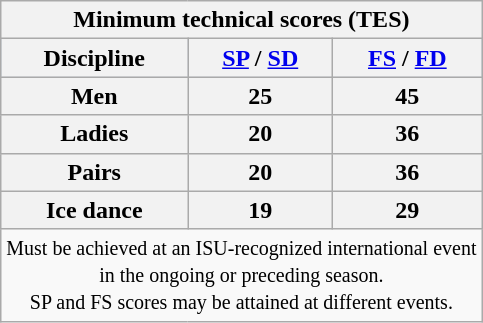<table class="wikitable">
<tr>
<th colspan=3 align=center>Minimum technical scores (TES)</th>
</tr>
<tr bgcolor=b0c4de align=center>
<th>Discipline</th>
<th><a href='#'>SP</a> / <a href='#'>SD</a></th>
<th><a href='#'>FS</a> / <a href='#'>FD</a></th>
</tr>
<tr>
<th>Men</th>
<th>25</th>
<th>45</th>
</tr>
<tr>
<th>Ladies</th>
<th>20</th>
<th>36</th>
</tr>
<tr>
<th>Pairs</th>
<th>20</th>
<th>36</th>
</tr>
<tr>
<th>Ice dance</th>
<th>19</th>
<th>29</th>
</tr>
<tr>
<td colspan=3 align=center><small> Must be achieved at an ISU-recognized international event <br> in the ongoing or preceding season. <br> SP and FS scores may be attained at different events. </small></td>
</tr>
</table>
